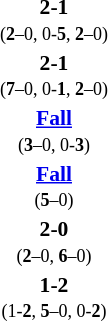<table style="width:100%;" cellspacing="1">
<tr>
<th width=25%></th>
<th width=10%></th>
<th width=25%></th>
</tr>
<tr style=font-size:90%>
<td align=right><strong></strong></td>
<td align=center><strong> 2-1 </strong><br><small>(<strong>2</strong>–0, 0-<strong>5</strong>, <strong>2</strong>–0)</small></td>
<td></td>
</tr>
<tr style=font-size:90%>
<td align=right><strong></strong></td>
<td align=center><strong> 2-1 </strong><br><small>(<strong>7</strong>–0, 0-<strong>1</strong>, <strong>2</strong>–0)</small></td>
<td></td>
</tr>
<tr style=font-size:90%>
<td align=right></td>
<td align=center><strong> <a href='#'>Fall</a> </strong><br><small>(<strong>3</strong>–0, 0-<strong>3</strong>)</small></td>
<td><strong></strong></td>
</tr>
<tr style=font-size:90%>
<td align=right><strong></strong></td>
<td align=center><strong> <a href='#'>Fall</a> </strong><br><small>(<strong>5</strong>–0)</small></td>
<td></td>
</tr>
<tr style=font-size:90%>
<td align=right><strong></strong></td>
<td align=center><strong> 2-0 </strong><br><small>(<strong>2</strong>–0, <strong>6</strong>–0)</small></td>
<td></td>
</tr>
<tr style=font-size:90%>
<td align=right></td>
<td align=center><strong> 1-2 </strong><br><small>(1-<strong>2</strong>, <strong>5</strong>–0, 0-<strong>2</strong>)</small></td>
<td><strong></strong></td>
</tr>
</table>
